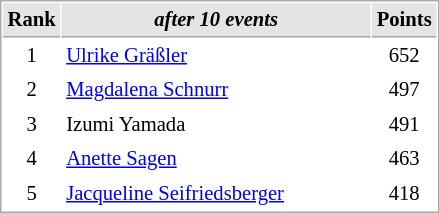<table cellspacing="1" cellpadding="3" style="border:1px solid #AAAAAA;font-size:86%">
<tr bgcolor="#E4E4E4">
<th style="border-bottom:1px solid #AAAAAA" width=10>Rank</th>
<th style="border-bottom:1px solid #AAAAAA" width=200><em>after 10 events</em></th>
<th style="border-bottom:1px solid #AAAAAA" width=20>Points</th>
</tr>
<tr>
<td align=center>1</td>
<td align=left> <a href='#'>Ulrike Gräßler</a></td>
<td align=center>652</td>
</tr>
<tr>
<td align=center>2</td>
<td align=left> <a href='#'>Magdalena Schnurr</a></td>
<td align=center>497</td>
</tr>
<tr>
<td align=center>3</td>
<td align=left> Izumi Yamada</td>
<td align=center>491</td>
</tr>
<tr>
<td align=center>4</td>
<td align=left> <a href='#'>Anette Sagen</a></td>
<td align=center>463</td>
</tr>
<tr>
<td align=center>5</td>
<td align=left> <a href='#'>Jacqueline Seifriedsberger</a></td>
<td align=center>418</td>
</tr>
</table>
